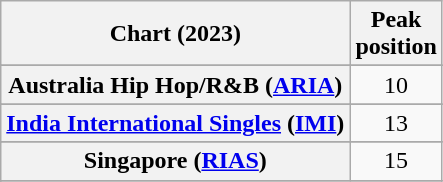<table class="wikitable sortable plainrowheaders" style="text-align:center">
<tr>
<th scope="col">Chart (2023)</th>
<th scope="col">Peak<br>position</th>
</tr>
<tr>
</tr>
<tr>
<th scope="row">Australia Hip Hop/R&B (<a href='#'>ARIA</a>)</th>
<td>10</td>
</tr>
<tr>
</tr>
<tr>
</tr>
<tr>
</tr>
<tr>
<th scope="row"><a href='#'>India International Singles</a> (<a href='#'>IMI</a>)</th>
<td>13</td>
</tr>
<tr>
</tr>
<tr>
</tr>
<tr>
</tr>
<tr>
<th scope="row">Singapore (<a href='#'>RIAS</a>)</th>
<td>15</td>
</tr>
<tr>
</tr>
<tr>
</tr>
<tr>
</tr>
<tr>
</tr>
<tr>
</tr>
</table>
